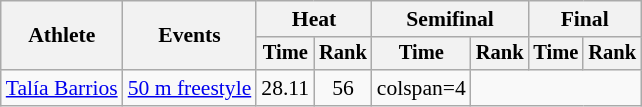<table class=wikitable style="font-size:90%">
<tr>
<th rowspan="2">Athlete</th>
<th rowspan="2">Events</th>
<th colspan="2">Heat</th>
<th colspan="2">Semifinal</th>
<th colspan="2">Final</th>
</tr>
<tr style="font-size:95%">
<th>Time</th>
<th>Rank</th>
<th>Time</th>
<th>Rank</th>
<th>Time</th>
<th>Rank</th>
</tr>
<tr align=center>
<td align=left><a href='#'>Talía Barrios</a></td>
<td align=left><a href='#'>50 m freestyle</a></td>
<td>28.11</td>
<td>56</td>
<td>colspan=4 </td>
</tr>
</table>
